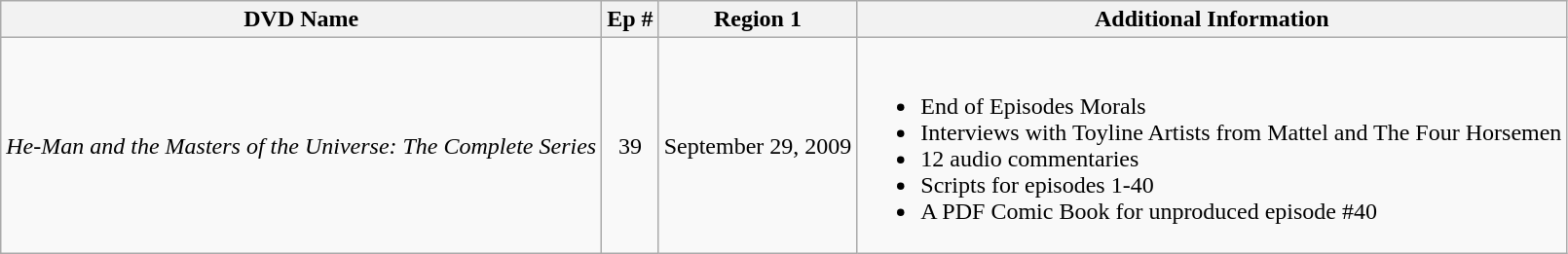<table class="wikitable">
<tr>
<th>DVD Name</th>
<th>Ep #</th>
<th>Region 1</th>
<th>Additional Information</th>
</tr>
<tr>
<td><em>He-Man and the Masters of the Universe: The Complete Series</em></td>
<td style="text-align:center;">39</td>
<td>September 29, 2009</td>
<td><br><ul><li>End of Episodes Morals</li><li>Interviews with Toyline Artists from Mattel and The Four Horsemen</li><li>12 audio commentaries</li><li>Scripts for episodes 1-40</li><li>A PDF Comic Book for unproduced episode #40</li></ul></td>
</tr>
</table>
